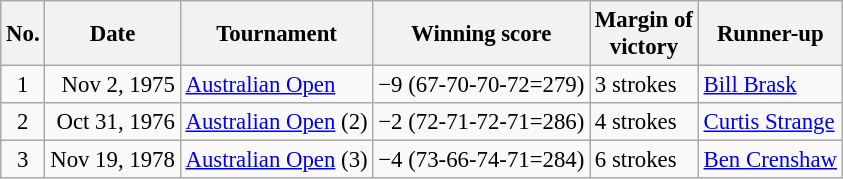<table class="wikitable" style="font-size:95%;">
<tr>
<th>No.</th>
<th>Date</th>
<th>Tournament</th>
<th>Winning score</th>
<th>Margin of<br>victory</th>
<th>Runner-up</th>
</tr>
<tr>
<td align=center>1</td>
<td align=right>Nov 2, 1975</td>
<td><a href='#'>Australian Open</a></td>
<td>−9 (67-70-70-72=279)</td>
<td>3 strokes</td>
<td> <a href='#'>Bill Brask</a></td>
</tr>
<tr>
<td align=center>2</td>
<td align=right>Oct 31, 1976</td>
<td><a href='#'>Australian Open</a> (2)</td>
<td>−2 (72-71-72-71=286)</td>
<td>4 strokes</td>
<td> <a href='#'>Curtis Strange</a></td>
</tr>
<tr>
<td align=center>3</td>
<td align=right>Nov 19, 1978</td>
<td><a href='#'>Australian Open</a> (3)</td>
<td>−4 (73-66-74-71=284)</td>
<td>6 strokes</td>
<td> <a href='#'>Ben Crenshaw</a></td>
</tr>
</table>
